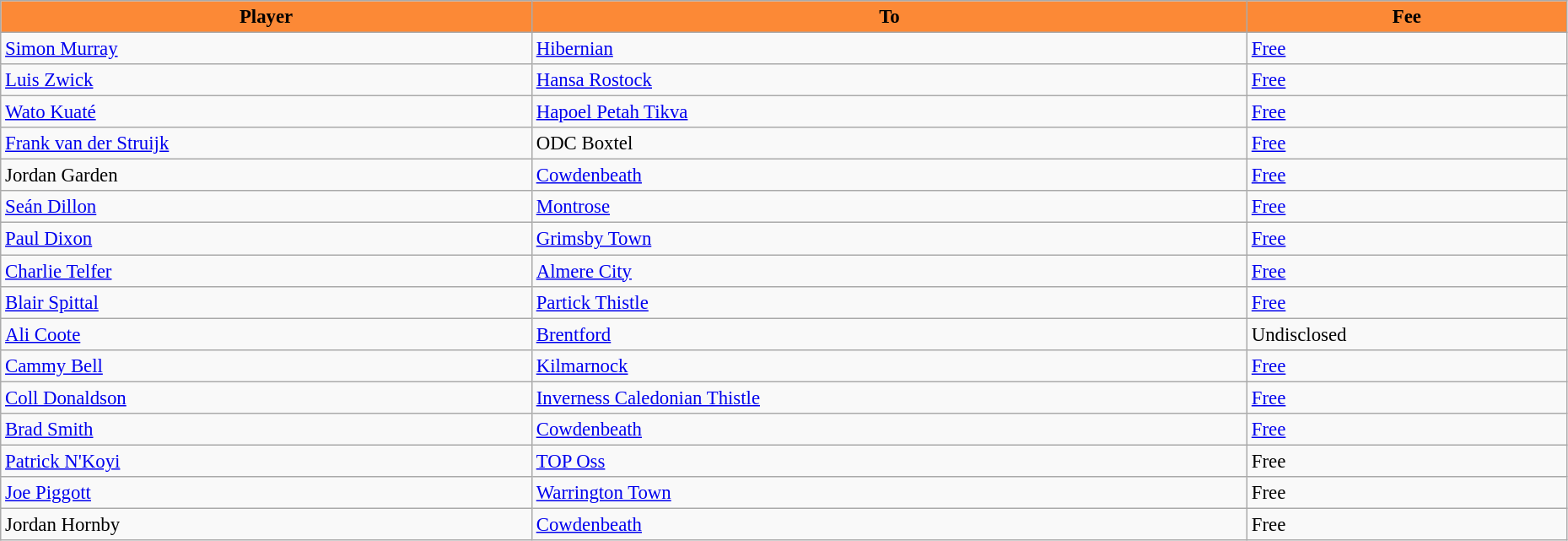<table class="wikitable" style="text-align:left; font-size:95%;width:98%;">
<tr>
<th style="background:#FC8936; color:black;">Player</th>
<th style="background:#FC8936; color:black;">To</th>
<th style="background:#FC8936; color:black;">Fee</th>
</tr>
<tr>
<td> <a href='#'>Simon Murray</a></td>
<td> <a href='#'>Hibernian</a></td>
<td><a href='#'>Free</a></td>
</tr>
<tr>
<td> <a href='#'>Luis Zwick</a></td>
<td> <a href='#'>Hansa Rostock</a></td>
<td><a href='#'>Free</a></td>
</tr>
<tr>
<td> <a href='#'>Wato Kuaté</a></td>
<td> <a href='#'>Hapoel Petah Tikva</a></td>
<td><a href='#'>Free</a></td>
</tr>
<tr>
<td> <a href='#'>Frank van der Struijk</a></td>
<td> ODC Boxtel</td>
<td><a href='#'>Free</a></td>
</tr>
<tr>
<td> Jordan Garden</td>
<td> <a href='#'>Cowdenbeath</a></td>
<td><a href='#'>Free</a></td>
</tr>
<tr>
<td> <a href='#'>Seán Dillon</a></td>
<td> <a href='#'>Montrose</a></td>
<td><a href='#'>Free</a></td>
</tr>
<tr>
<td> <a href='#'>Paul Dixon</a></td>
<td> <a href='#'>Grimsby Town</a></td>
<td><a href='#'>Free</a></td>
</tr>
<tr>
<td> <a href='#'>Charlie Telfer</a></td>
<td> <a href='#'>Almere City</a></td>
<td><a href='#'>Free</a></td>
</tr>
<tr>
<td> <a href='#'>Blair Spittal</a></td>
<td> <a href='#'>Partick Thistle</a></td>
<td><a href='#'>Free</a></td>
</tr>
<tr>
<td> <a href='#'>Ali Coote</a></td>
<td> <a href='#'>Brentford</a></td>
<td>Undisclosed</td>
</tr>
<tr>
<td> <a href='#'>Cammy Bell</a></td>
<td> <a href='#'>Kilmarnock</a></td>
<td><a href='#'>Free</a></td>
</tr>
<tr>
<td> <a href='#'>Coll Donaldson</a></td>
<td> <a href='#'>Inverness Caledonian Thistle</a></td>
<td><a href='#'>Free</a></td>
</tr>
<tr>
<td> <a href='#'>Brad Smith</a></td>
<td> <a href='#'>Cowdenbeath</a></td>
<td><a href='#'>Free</a></td>
</tr>
<tr>
<td> <a href='#'>Patrick N'Koyi</a></td>
<td> <a href='#'>TOP Oss</a></td>
<td>Free</td>
</tr>
<tr>
<td> <a href='#'>Joe Piggott</a></td>
<td> <a href='#'>Warrington Town</a></td>
<td>Free</td>
</tr>
<tr>
<td> Jordan Hornby</td>
<td> <a href='#'>Cowdenbeath</a></td>
<td>Free</td>
</tr>
</table>
